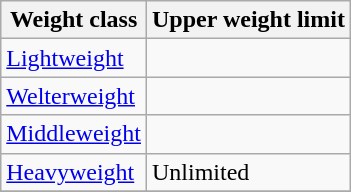<table class="wikitable">
<tr>
<th>Weight class</th>
<th>Upper weight limit</th>
</tr>
<tr>
<td><a href='#'>Lightweight</a></td>
<td></td>
</tr>
<tr>
<td><a href='#'>Welterweight</a></td>
<td></td>
</tr>
<tr>
<td><a href='#'>Middleweight</a></td>
<td></td>
</tr>
<tr>
<td><a href='#'>Heavyweight</a></td>
<td>Unlimited</td>
</tr>
<tr>
</tr>
</table>
